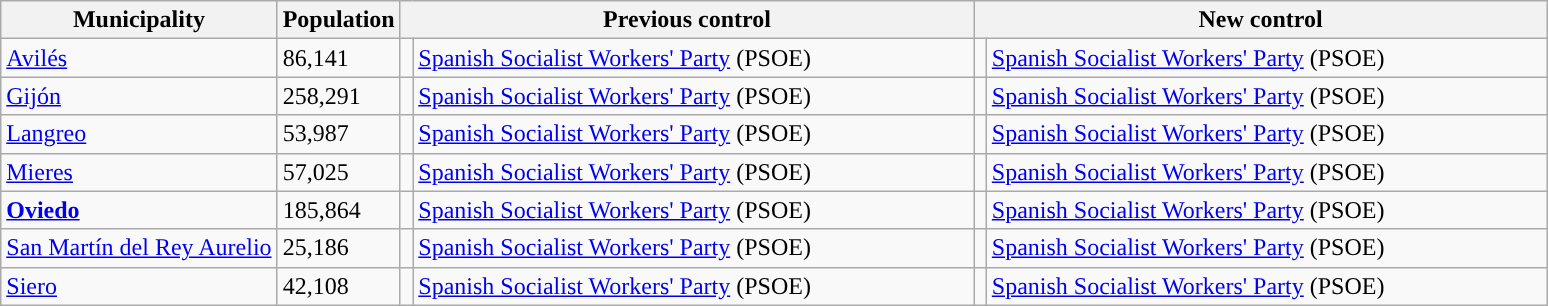<table class="wikitable sortable">
<tr>
<th>Municipality</th>
<th>Population</th>
<th colspan="2" style="width:375px;">Previous control</th>
<th colspan="2" style="width:375px;">New control</th>
</tr>
<tr>
<td><a href='#'>Avilés</a></td>
<td>86,141</td>
<td width="1" style="color:inherit;background:"></td>
<td><a href='#'>Spanish Socialist Workers' Party</a> (PSOE)</td>
<td width="1" style="color:inherit;background:"></td>
<td><a href='#'>Spanish Socialist Workers' Party</a> (PSOE)</td>
</tr>
<tr>
<td><a href='#'>Gijón</a></td>
<td>258,291</td>
<td style="color:inherit;background:"></td>
<td><a href='#'>Spanish Socialist Workers' Party</a> (PSOE)</td>
<td style="color:inherit;background:"></td>
<td><a href='#'>Spanish Socialist Workers' Party</a> (PSOE)</td>
</tr>
<tr>
<td><a href='#'>Langreo</a></td>
<td>53,987</td>
<td style="color:inherit;background:"></td>
<td><a href='#'>Spanish Socialist Workers' Party</a> (PSOE)</td>
<td style="color:inherit;background:"></td>
<td><a href='#'>Spanish Socialist Workers' Party</a> (PSOE)</td>
</tr>
<tr>
<td><a href='#'>Mieres</a></td>
<td>57,025</td>
<td style="color:inherit;background:"></td>
<td><a href='#'>Spanish Socialist Workers' Party</a> (PSOE)</td>
<td style="color:inherit;background:"></td>
<td><a href='#'>Spanish Socialist Workers' Party</a> (PSOE)</td>
</tr>
<tr>
<td><strong><a href='#'>Oviedo</a></strong></td>
<td>185,864</td>
<td style="color:inherit;background:"></td>
<td><a href='#'>Spanish Socialist Workers' Party</a> (PSOE)</td>
<td style="color:inherit;background:"></td>
<td><a href='#'>Spanish Socialist Workers' Party</a> (PSOE)</td>
</tr>
<tr>
<td><a href='#'>San Martín del Rey Aurelio</a></td>
<td>25,186</td>
<td style="color:inherit;background:"></td>
<td><a href='#'>Spanish Socialist Workers' Party</a> (PSOE)</td>
<td style="color:inherit;background:"></td>
<td><a href='#'>Spanish Socialist Workers' Party</a> (PSOE)</td>
</tr>
<tr>
<td><a href='#'>Siero</a></td>
<td>42,108</td>
<td style="color:inherit;background:"></td>
<td><a href='#'>Spanish Socialist Workers' Party</a> (PSOE)</td>
<td style="color:inherit;background:"></td>
<td><a href='#'>Spanish Socialist Workers' Party</a> (PSOE)</td>
</tr>
</table>
